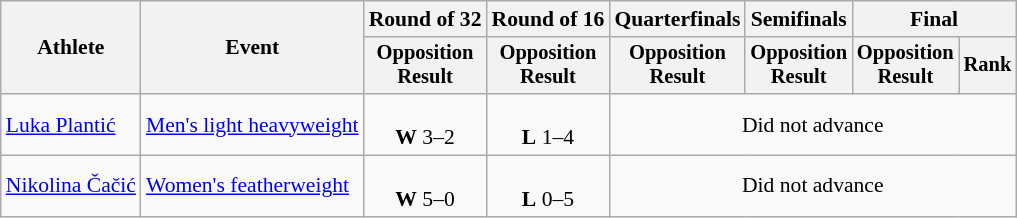<table class="wikitable" style="font-size:90%">
<tr>
<th rowspan="2">Athlete</th>
<th rowspan="2">Event</th>
<th>Round of 32</th>
<th>Round of 16</th>
<th>Quarterfinals</th>
<th>Semifinals</th>
<th colspan=2>Final</th>
</tr>
<tr style="font-size:95%">
<th>Opposition<br>Result</th>
<th>Opposition<br>Result</th>
<th>Opposition<br>Result</th>
<th>Opposition<br>Result</th>
<th>Opposition<br>Result</th>
<th>Rank</th>
</tr>
<tr align=center>
<td align=left><a href='#'>Luka Plantić</a></td>
<td align=left><a href='#'>Men's light heavyweight</a></td>
<td><br><strong>W</strong> 3–2</td>
<td><br><strong>L</strong> 1–4</td>
<td colspan=4>Did not advance</td>
</tr>
<tr align=center>
<td align=left><a href='#'>Nikolina Čačić</a></td>
<td align=left><a href='#'>Women's featherweight</a></td>
<td><br><strong>W</strong> 5–0</td>
<td><br><strong>L</strong> 0–5</td>
<td colspan=4>Did not advance</td>
</tr>
</table>
